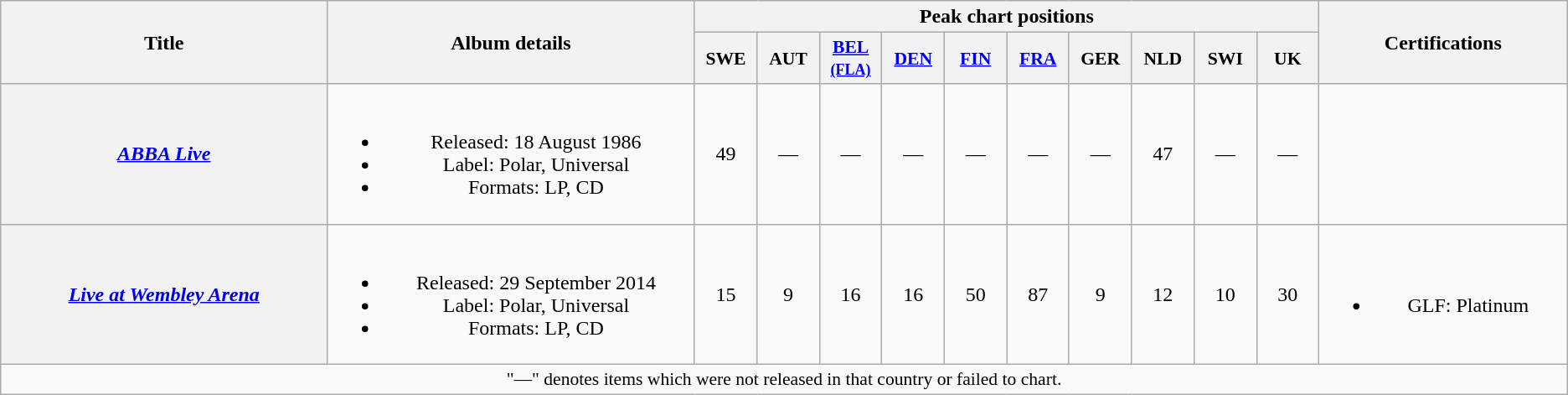<table class="wikitable plainrowheaders" style="text-align:center;">
<tr>
<th scope="col" rowspan="2" style="width:16em;">Title</th>
<th scope="col" rowspan="2" style="width:18em;">Album details</th>
<th scope="col" colspan="10">Peak chart positions</th>
<th scope="col" rowspan="2" style="width:12em;">Certifications</th>
</tr>
<tr>
<th scope="col" style="width:3em;font-size:90%;">SWE<br></th>
<th scope="col" style="width:3em;font-size:90%;">AUT<br></th>
<th scope="col" style="width:3em;font-size:90%;"><a href='#'>BEL<br><small>(FLA)</small></a><br></th>
<th scope="col" style="width:3em;font-size:90%;"><a href='#'>DEN</a><br></th>
<th scope="col" style="width:3em;font-size:90%;"><a href='#'>FIN</a><br></th>
<th scope="col" style="width:3em;font-size:90%;"><a href='#'>FRA</a><br></th>
<th scope="col" style="width:3em;font-size:90%;">GER<br></th>
<th scope="col" style="width:3em;font-size:90%;">NLD<br></th>
<th scope="col" style="width:3em;font-size:90%;">SWI<br></th>
<th scope="col" style="width:3em;font-size:90%;">UK<br></th>
</tr>
<tr>
<th scope="row"><em><a href='#'>ABBA Live</a></em></th>
<td><br><ul><li>Released: 18 August 1986</li><li>Label: Polar, Universal</li><li>Formats: LP, CD</li></ul></td>
<td>49</td>
<td>—</td>
<td>—</td>
<td>—</td>
<td>—</td>
<td>—</td>
<td>—</td>
<td>47</td>
<td>—</td>
<td>—</td>
<td></td>
</tr>
<tr>
<th scope="row"><em><a href='#'>Live at Wembley Arena</a></em></th>
<td><br><ul><li>Released: 29 September 2014</li><li>Label: Polar, Universal</li><li>Formats: LP, CD</li></ul></td>
<td>15</td>
<td>9</td>
<td>16</td>
<td>16</td>
<td>50</td>
<td>87</td>
<td>9</td>
<td>12</td>
<td>10</td>
<td>30</td>
<td><br><ul><li>GLF: Platinum</li></ul></td>
</tr>
<tr>
<td colspan="13"  style="text-align:center; font-size:90%;">"—" denotes items which were not released in that country or failed to chart.</td>
</tr>
</table>
